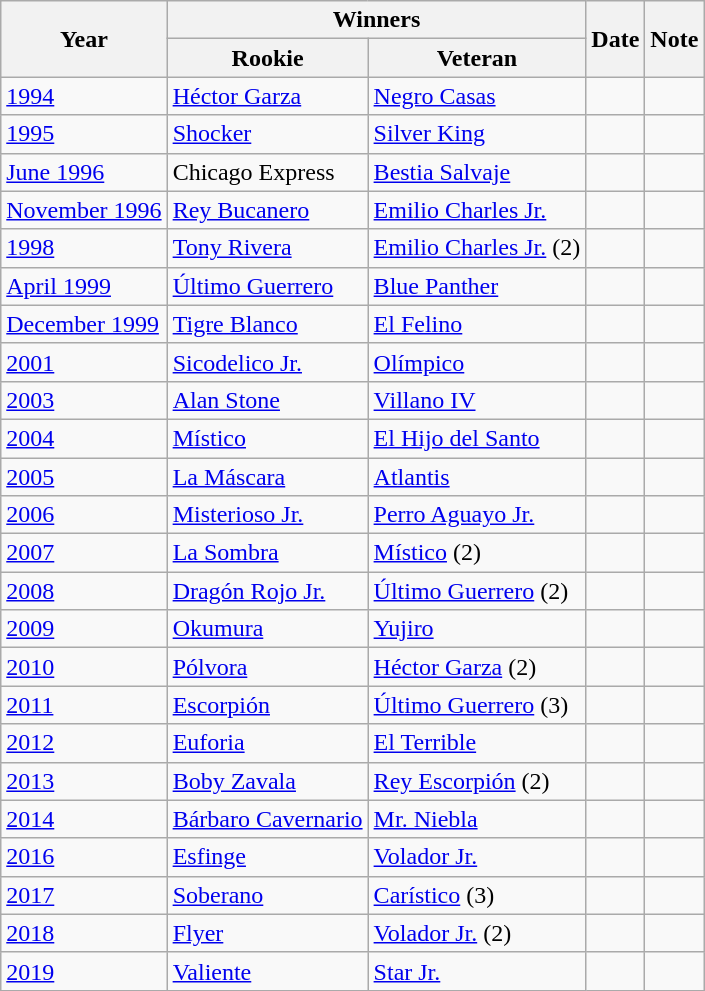<table class="wikitable">
<tr>
<th rowspan=2>Year</th>
<th colspan=2>Winners</th>
<th rowspan=2>Date</th>
<th rowspan=2>Note</th>
</tr>
<tr>
<th>Rookie</th>
<th>Veteran</th>
</tr>
<tr>
<td><a href='#'>1994</a></td>
<td><a href='#'>Héctor Garza</a></td>
<td><a href='#'>Negro Casas</a></td>
<td></td>
<td></td>
</tr>
<tr>
<td><a href='#'>1995</a></td>
<td><a href='#'>Shocker</a></td>
<td><a href='#'>Silver King</a></td>
<td></td>
<td></td>
</tr>
<tr>
<td><a href='#'>June 1996</a></td>
<td>Chicago Express</td>
<td><a href='#'>Bestia Salvaje</a></td>
<td></td>
<td></td>
</tr>
<tr>
<td><a href='#'>November 1996</a></td>
<td><a href='#'>Rey Bucanero</a></td>
<td><a href='#'>Emilio Charles Jr.</a></td>
<td></td>
<td></td>
</tr>
<tr>
<td><a href='#'>1998</a></td>
<td><a href='#'>Tony Rivera</a></td>
<td><a href='#'>Emilio Charles Jr.</a> (2)</td>
<td></td>
<td></td>
</tr>
<tr>
<td><a href='#'>April 1999</a></td>
<td><a href='#'>Último Guerrero</a></td>
<td><a href='#'>Blue Panther</a></td>
<td></td>
<td></td>
</tr>
<tr>
<td><a href='#'>December 1999</a></td>
<td><a href='#'>Tigre Blanco</a></td>
<td><a href='#'>El Felino</a></td>
<td></td>
<td></td>
</tr>
<tr>
<td><a href='#'>2001</a></td>
<td><a href='#'>Sicodelico Jr.</a></td>
<td><a href='#'>Olímpico</a></td>
<td></td>
<td></td>
</tr>
<tr>
<td><a href='#'>2003</a></td>
<td><a href='#'>Alan Stone</a></td>
<td><a href='#'>Villano IV</a></td>
<td></td>
<td></td>
</tr>
<tr>
<td><a href='#'>2004</a></td>
<td><a href='#'>Místico</a></td>
<td><a href='#'>El Hijo del Santo</a></td>
<td></td>
<td></td>
</tr>
<tr>
<td><a href='#'>2005</a></td>
<td><a href='#'>La Máscara</a></td>
<td><a href='#'>Atlantis</a></td>
<td></td>
<td></td>
</tr>
<tr>
<td><a href='#'>2006</a></td>
<td><a href='#'>Misterioso Jr.</a></td>
<td><a href='#'>Perro Aguayo Jr.</a></td>
<td></td>
<td></td>
</tr>
<tr>
<td><a href='#'>2007</a></td>
<td><a href='#'>La Sombra</a></td>
<td><a href='#'>Místico</a> (2)</td>
<td></td>
<td></td>
</tr>
<tr>
<td><a href='#'>2008</a></td>
<td><a href='#'>Dragón Rojo Jr.</a></td>
<td><a href='#'>Último Guerrero</a> (2)</td>
<td></td>
<td></td>
</tr>
<tr>
<td><a href='#'>2009</a></td>
<td><a href='#'>Okumura</a></td>
<td><a href='#'>Yujiro</a></td>
<td></td>
<td></td>
</tr>
<tr>
<td><a href='#'>2010</a></td>
<td><a href='#'>Pólvora</a></td>
<td><a href='#'>Héctor Garza</a> (2)</td>
<td></td>
<td></td>
</tr>
<tr>
<td><a href='#'>2011</a></td>
<td><a href='#'>Escorpión</a></td>
<td><a href='#'>Último Guerrero</a> (3)</td>
<td></td>
<td></td>
</tr>
<tr>
<td><a href='#'>2012</a></td>
<td><a href='#'>Euforia</a></td>
<td><a href='#'>El Terrible</a></td>
<td></td>
<td></td>
</tr>
<tr>
<td><a href='#'>2013</a></td>
<td><a href='#'>Boby Zavala</a></td>
<td><a href='#'>Rey Escorpión</a> (2)</td>
<td></td>
<td></td>
</tr>
<tr>
<td><a href='#'>2014</a></td>
<td><a href='#'>Bárbaro Cavernario</a></td>
<td><a href='#'>Mr. Niebla</a></td>
<td></td>
<td></td>
</tr>
<tr>
<td><a href='#'>2016</a></td>
<td><a href='#'>Esfinge</a></td>
<td><a href='#'>Volador Jr.</a></td>
<td></td>
<td></td>
</tr>
<tr>
<td><a href='#'>2017</a></td>
<td><a href='#'>Soberano</a></td>
<td><a href='#'>Carístico</a> (3)</td>
<td></td>
<td></td>
</tr>
<tr>
<td><a href='#'>2018</a></td>
<td><a href='#'>Flyer</a></td>
<td><a href='#'>Volador Jr.</a> (2)</td>
<td></td>
<td></td>
</tr>
<tr>
<td><a href='#'>2019</a></td>
<td><a href='#'>Valiente</a></td>
<td><a href='#'>Star Jr.</a></td>
<td></td>
<td></td>
</tr>
</table>
